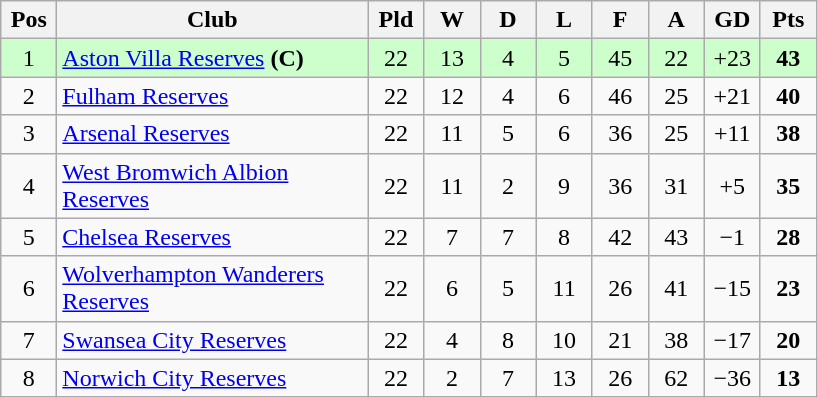<table class="wikitable" style="text-align:center">
<tr>
<th width=30>Pos</th>
<th width=200>Club</th>
<th width=30>Pld</th>
<th width=30>W</th>
<th width=30>D</th>
<th width=30>L</th>
<th width=30>F</th>
<th width=30>A</th>
<th width=30>GD</th>
<th width=30>Pts</th>
</tr>
<tr bgcolor=#ccffcc>
<td>1</td>
<td align="left"><a href='#'>Aston Villa Reserves</a> <strong>(C)</strong></td>
<td>22</td>
<td>13</td>
<td>4</td>
<td>5</td>
<td>45</td>
<td>22</td>
<td>+23</td>
<td><strong>43</strong></td>
</tr>
<tr>
<td>2</td>
<td align="left"><a href='#'>Fulham Reserves</a></td>
<td>22</td>
<td>12</td>
<td>4</td>
<td>6</td>
<td>46</td>
<td>25</td>
<td>+21</td>
<td><strong>40</strong></td>
</tr>
<tr>
<td>3</td>
<td align="left"><a href='#'>Arsenal Reserves</a></td>
<td>22</td>
<td>11</td>
<td>5</td>
<td>6</td>
<td>36</td>
<td>25</td>
<td>+11</td>
<td><strong>38</strong></td>
</tr>
<tr>
<td>4</td>
<td align="left"><a href='#'>West Bromwich Albion Reserves</a></td>
<td>22</td>
<td>11</td>
<td>2</td>
<td>9</td>
<td>36</td>
<td>31</td>
<td>+5</td>
<td><strong>35</strong></td>
</tr>
<tr>
<td>5</td>
<td align="left"><a href='#'>Chelsea Reserves</a></td>
<td>22</td>
<td>7</td>
<td>7</td>
<td>8</td>
<td>42</td>
<td>43</td>
<td>−1</td>
<td><strong>28</strong></td>
</tr>
<tr>
<td>6</td>
<td align="left"><a href='#'>Wolverhampton Wanderers Reserves</a></td>
<td>22</td>
<td>6</td>
<td>5</td>
<td>11</td>
<td>26</td>
<td>41</td>
<td>−15</td>
<td><strong>23</strong></td>
</tr>
<tr>
<td>7</td>
<td align="left"><a href='#'>Swansea City Reserves</a></td>
<td>22</td>
<td>4</td>
<td>8</td>
<td>10</td>
<td>21</td>
<td>38</td>
<td>−17</td>
<td><strong>20</strong></td>
</tr>
<tr>
<td>8</td>
<td align="left"><a href='#'>Norwich City Reserves</a></td>
<td>22</td>
<td>2</td>
<td>7</td>
<td>13</td>
<td>26</td>
<td>62</td>
<td>−36</td>
<td><strong>13</strong></td>
</tr>
</table>
